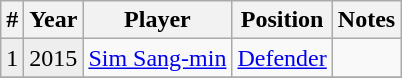<table class="wikitable">
<tr>
<th>#</th>
<th>Year</th>
<th>Player</th>
<th>Position</th>
<th>Notes</th>
</tr>
<tr>
<td style="background:#eeeeee">1</td>
<td style="background:#eeeeee">2015</td>
<td> <a href='#'>Sim Sang-min</a></td>
<td><a href='#'>Defender</a></td>
<td></td>
</tr>
<tr>
</tr>
</table>
